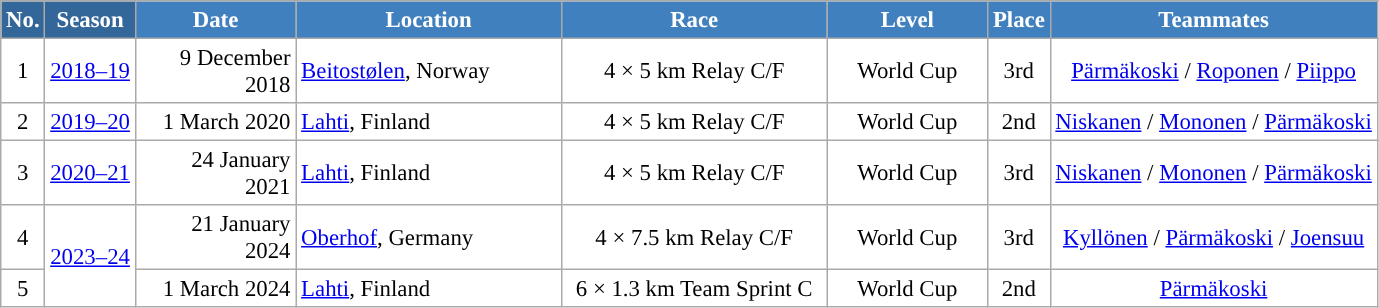<table class="wikitable sortable" style="font-size:95%; text-align:center; border:grey solid 1px; border-collapse:collapse; background:#ffffff;">
<tr style="background:#efefef;">
<th style="background-color:#369; color:white;">No.</th>
<th style="background-color:#369; color:white;">Season</th>
<th style="background-color:#4180be; color:white; width:100px;">Date</th>
<th style="background-color:#4180be; color:white; width:170px;">Location</th>
<th style="background-color:#4180be; color:white; width:170px;">Race</th>
<th style="background-color:#4180be; color:white; width:100px;">Level</th>
<th style="background-color:#4180be; color:white;">Place</th>
<th style="background-color:#4180be; color:white;">Teammates</th>
</tr>
<tr>
<td align=center>1</td>
<td rowspan=1 align=center><a href='#'>2018–19</a></td>
<td align=right>9 December 2018</td>
<td align=left> <a href='#'>Beitostølen</a>, Norway</td>
<td>4 × 5 km Relay C/F</td>
<td>World Cup</td>
<td>3rd</td>
<td><a href='#'>Pärmäkoski</a> / <a href='#'>Roponen</a> / <a href='#'>Piippo</a></td>
</tr>
<tr>
<td align=center>2</td>
<td rowspan=1 align=center><a href='#'>2019–20</a></td>
<td align=right>1 March 2020</td>
<td align=left> <a href='#'>Lahti</a>, Finland</td>
<td>4 × 5 km Relay C/F</td>
<td>World Cup</td>
<td>2nd</td>
<td><a href='#'>Niskanen</a> / <a href='#'>Mononen</a> / <a href='#'>Pärmäkoski</a></td>
</tr>
<tr>
<td align=center>3</td>
<td rowspan=1 align=center><a href='#'>2020–21</a></td>
<td align=right>24 January 2021</td>
<td align=left> <a href='#'>Lahti</a>, Finland</td>
<td>4 × 5 km Relay C/F</td>
<td>World Cup</td>
<td>3rd</td>
<td><a href='#'>Niskanen</a> / <a href='#'>Mononen</a> / <a href='#'>Pärmäkoski</a></td>
</tr>
<tr>
<td align=center>4</td>
<td rowspan=2 align=center><a href='#'>2023–24</a></td>
<td align=right>21 January 2024</td>
<td align=left> <a href='#'>Oberhof</a>, Germany</td>
<td>4 × 7.5 km Relay C/F</td>
<td>World Cup</td>
<td>3rd</td>
<td><a href='#'>Kyllönen</a> / <a href='#'>Pärmäkoski</a> / <a href='#'>Joensuu</a></td>
</tr>
<tr>
<td align=center>5</td>
<td align=right>1 March 2024</td>
<td align=left> <a href='#'>Lahti</a>, Finland</td>
<td>6 × 1.3 km Team Sprint C</td>
<td>World Cup</td>
<td>2nd</td>
<td><a href='#'>Pärmäkoski</a></td>
</tr>
</table>
